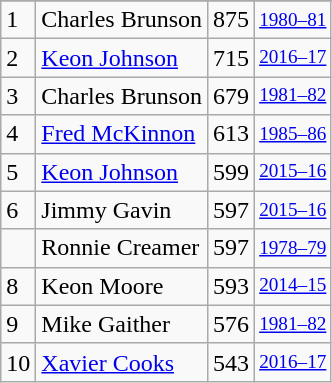<table class="wikitable">
<tr>
</tr>
<tr>
<td>1</td>
<td>Charles Brunson</td>
<td>875</td>
<td style="font-size:80%;"><a href='#'>1980–81</a></td>
</tr>
<tr>
<td>2</td>
<td><a href='#'>Keon Johnson</a></td>
<td>715</td>
<td style="font-size:80%;"><a href='#'>2016–17</a></td>
</tr>
<tr>
<td>3</td>
<td>Charles Brunson</td>
<td>679</td>
<td style="font-size:80%;"><a href='#'>1981–82</a></td>
</tr>
<tr>
<td>4</td>
<td><a href='#'>Fred McKinnon</a></td>
<td>613</td>
<td style="font-size:80%;"><a href='#'>1985–86</a></td>
</tr>
<tr>
<td>5</td>
<td><a href='#'>Keon Johnson</a></td>
<td>599</td>
<td style="font-size:80%;"><a href='#'>2015–16</a></td>
</tr>
<tr>
<td>6</td>
<td>Jimmy Gavin</td>
<td>597</td>
<td style="font-size:80%;"><a href='#'>2015–16</a></td>
</tr>
<tr>
<td></td>
<td>Ronnie Creamer</td>
<td>597</td>
<td style="font-size:80%;"><a href='#'>1978–79</a></td>
</tr>
<tr>
<td>8</td>
<td>Keon Moore</td>
<td>593</td>
<td style="font-size:80%;"><a href='#'>2014–15</a></td>
</tr>
<tr>
<td>9</td>
<td>Mike Gaither</td>
<td>576</td>
<td style="font-size:80%;"><a href='#'>1981–82</a></td>
</tr>
<tr>
<td>10</td>
<td><a href='#'>Xavier Cooks</a></td>
<td>543</td>
<td style="font-size:80%;"><a href='#'>2016–17</a></td>
</tr>
</table>
